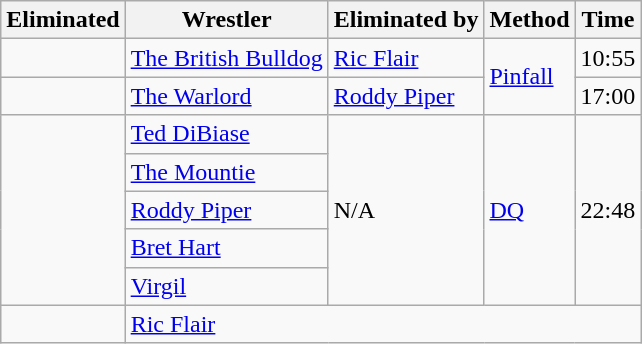<table class="wikitable sortable">
<tr>
<th>Eliminated</th>
<th>Wrestler</th>
<th>Eliminated by</th>
<th>Method</th>
<th>Time</th>
</tr>
<tr>
<td></td>
<td><a href='#'>The British Bulldog</a></td>
<td><a href='#'>Ric Flair</a></td>
<td rowspan="2"><a href='#'>Pinfall</a></td>
<td>10:55</td>
</tr>
<tr>
<td></td>
<td><a href='#'>The Warlord</a></td>
<td><a href='#'>Roddy Piper</a></td>
<td>17:00</td>
</tr>
<tr>
<td rowspan="5"></td>
<td><a href='#'>Ted DiBiase</a></td>
<td rowspan="5">N/A</td>
<td rowspan="5"><a href='#'>DQ</a></td>
<td rowspan="5">22:48</td>
</tr>
<tr>
<td><a href='#'>The Mountie</a></td>
</tr>
<tr>
<td><a href='#'>Roddy Piper</a></td>
</tr>
<tr>
<td><a href='#'>Bret Hart</a></td>
</tr>
<tr>
<td><a href='#'>Virgil</a></td>
</tr>
<tr>
<td></td>
<td colspan="4"><a href='#'>Ric Flair</a></td>
</tr>
</table>
